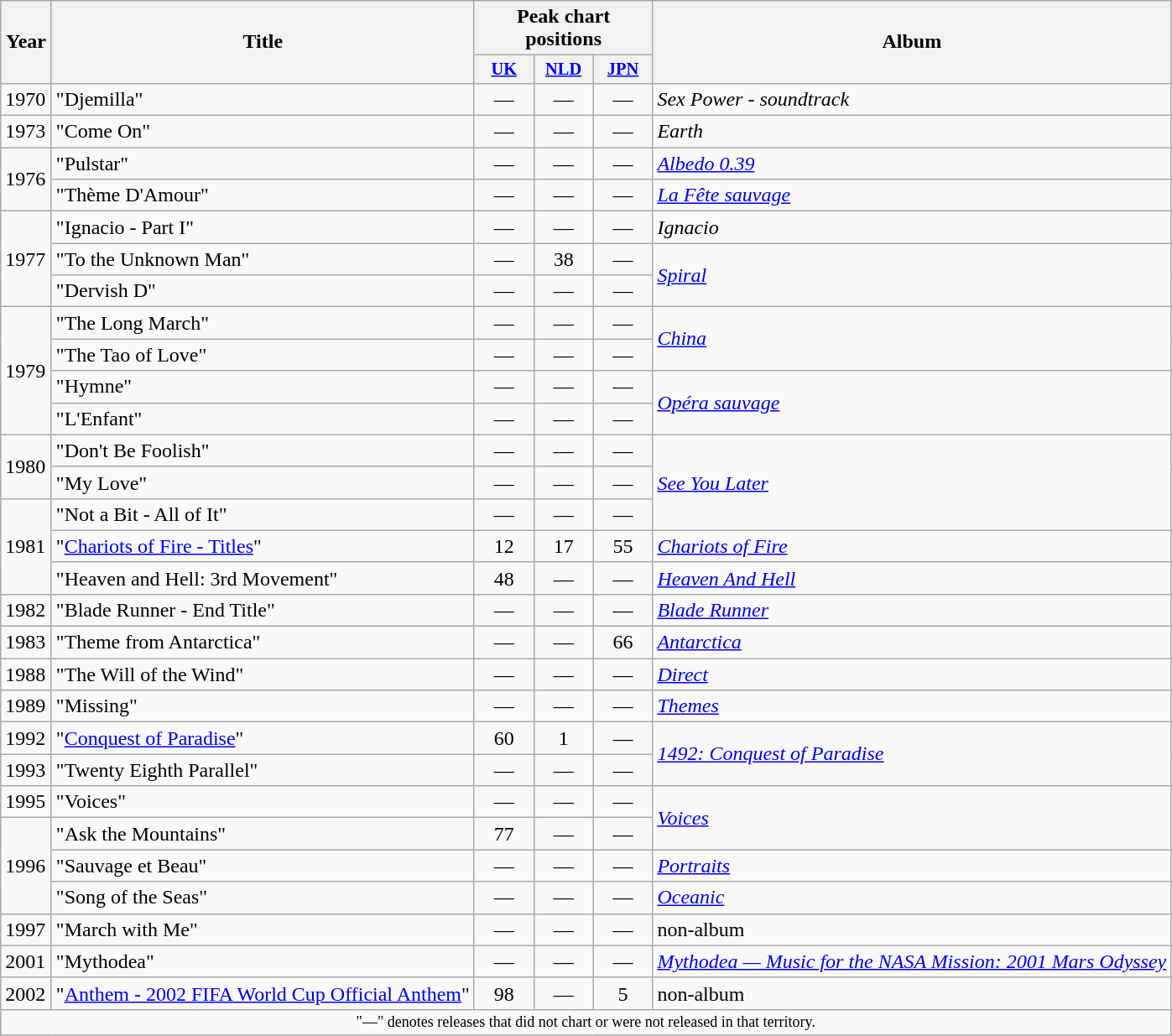<table class="wikitable">
<tr>
<th rowspan="2" style="width:33px;">Year</th>
<th rowspan="2">Title</th>
<th colspan="3">Peak chart positions</th>
<th rowspan="2">Album</th>
</tr>
<tr>
<th style="width:3em;font-size:85%"><a href='#'>UK</a><br></th>
<th style="width:3em;font-size:85%"><a href='#'>NLD</a><br></th>
<th style="width:3em;font-size:85%"><a href='#'>JPN</a><br></th>
</tr>
<tr>
<td>1970</td>
<td>"Djemilla" </td>
<td align=center>—</td>
<td align=center>—</td>
<td align=center>—</td>
<td><em>Sex Power - soundtrack</em></td>
</tr>
<tr>
<td>1973</td>
<td>"Come On" </td>
<td align=center>—</td>
<td align=center>—</td>
<td align=center>—</td>
<td><em>Earth</em></td>
</tr>
<tr>
<td rowspan="2">1976</td>
<td>"Pulstar"</td>
<td align=center>—</td>
<td align=center>—</td>
<td align=center>—</td>
<td><em><a href='#'>Albedo 0.39</a></em></td>
</tr>
<tr>
<td>"Thème D'Amour" </td>
<td align=center>—</td>
<td align=center>—</td>
<td align=center>—</td>
<td><em><a href='#'>La Fête sauvage</a></em></td>
</tr>
<tr>
<td rowspan="3">1977</td>
<td>"Ignacio - Part I" </td>
<td align=center>—</td>
<td align=center>—</td>
<td align=center>—</td>
<td><em>Ignacio</em></td>
</tr>
<tr>
<td>"To the Unknown Man"</td>
<td align=center>—</td>
<td align=center>38</td>
<td align=center>—</td>
<td rowspan="2"><em><a href='#'>Spiral</a></em></td>
</tr>
<tr>
<td>"Dervish D" </td>
<td align=center>—</td>
<td align=center>—</td>
<td align=center>—</td>
</tr>
<tr>
<td rowspan="4">1979</td>
<td>"The Long March"</td>
<td align=center>—</td>
<td align=center>—</td>
<td align=center>—</td>
<td rowspan="2"><em><a href='#'>China</a></em></td>
</tr>
<tr>
<td>"The Tao of Love" </td>
<td align=center>—</td>
<td align=center>—</td>
<td align=center>—</td>
</tr>
<tr>
<td>"Hymne" </td>
<td align=center>—</td>
<td align=center>—</td>
<td align=center>—</td>
<td rowspan="2"><em><a href='#'>Opéra sauvage</a></em></td>
</tr>
<tr>
<td>"L'Enfant" </td>
<td align=center>—</td>
<td align=center>—</td>
<td align=center>—</td>
</tr>
<tr>
<td rowspan="2">1980</td>
<td>"Don't Be Foolish"</td>
<td align=center>—</td>
<td align=center>—</td>
<td align=center>—</td>
<td rowspan="3"><em><a href='#'>See You Later</a></em></td>
</tr>
<tr>
<td>"My Love"</td>
<td align=center>—</td>
<td align=center>—</td>
<td align=center>—</td>
</tr>
<tr>
<td rowspan="3">1981</td>
<td>"Not a Bit - All of It" </td>
<td align=center>—</td>
<td align=center>—</td>
<td align=center>—</td>
</tr>
<tr>
<td>"<a href='#'>Chariots of Fire - Titles</a>" </td>
<td align=center>12</td>
<td align=center>17</td>
<td align=center>55</td>
<td><em><a href='#'>Chariots of Fire</a></em></td>
</tr>
<tr>
<td>"Heaven and Hell: 3rd Movement"</td>
<td align=center>48</td>
<td align=center>—</td>
<td align=center>—</td>
<td><em><a href='#'>Heaven And Hell</a></em></td>
</tr>
<tr>
<td>1982</td>
<td>"Blade Runner - End Title"</td>
<td align=center>—</td>
<td align=center>—</td>
<td align=center>—</td>
<td><em><a href='#'>Blade Runner</a></em></td>
</tr>
<tr>
<td>1983</td>
<td>"Theme from Antarctica" </td>
<td align=center>—</td>
<td align=center>—</td>
<td align=center>66</td>
<td><em><a href='#'>Antarctica</a></em></td>
</tr>
<tr>
<td>1988</td>
<td>"The Will of the Wind"</td>
<td align=center>—</td>
<td align=center>—</td>
<td align=center>—</td>
<td><em><a href='#'>Direct</a></em></td>
</tr>
<tr>
<td>1989</td>
<td>"Missing" </td>
<td align=center>—</td>
<td align=center>—</td>
<td align=center>—</td>
<td><em><a href='#'>Themes</a></em></td>
</tr>
<tr>
<td>1992</td>
<td>"<a href='#'>Conquest of Paradise</a>" </td>
<td align=center>60</td>
<td align=center>1</td>
<td align=center>—</td>
<td rowspan="2"><em><a href='#'>1492: Conquest of Paradise</a></em></td>
</tr>
<tr>
<td>1993</td>
<td>"Twenty Eighth Parallel" </td>
<td align=center>—</td>
<td align=center>—</td>
<td align=center>—</td>
</tr>
<tr>
<td>1995</td>
<td>"Voices"</td>
<td align=center>—</td>
<td align=center>—</td>
<td align=center>—</td>
<td rowspan="2"><em><a href='#'>Voices</a></em></td>
</tr>
<tr>
<td rowspan="3">1996</td>
<td>"Ask the Mountains"</td>
<td align=center>77</td>
<td align=center>—</td>
<td align=center>—</td>
</tr>
<tr>
<td>"Sauvage et Beau"</td>
<td align=center>—</td>
<td align=center>—</td>
<td align=center>—</td>
<td><em><a href='#'>Portraits</a></em></td>
</tr>
<tr>
<td>"Song of the Seas"</td>
<td align=center>—</td>
<td align=center>—</td>
<td align=center>—</td>
<td><em><a href='#'>Oceanic</a></em></td>
</tr>
<tr>
<td>1997</td>
<td>"March with Me" </td>
<td align=center>—</td>
<td align=center>—</td>
<td align=center>—</td>
<td>non-album</td>
</tr>
<tr>
<td>2001</td>
<td>"Mythodea"</td>
<td align=center>—</td>
<td align=center>—</td>
<td align=center>—</td>
<td><em><a href='#'>Mythodea — Music for the NASA Mission: 2001 Mars Odyssey</a></em></td>
</tr>
<tr>
<td>2002</td>
<td>"<a href='#'>Anthem - 2002 FIFA World Cup Official Anthem</a>"</td>
<td align=center>98</td>
<td align=center>—</td>
<td align=center>5</td>
<td>non-album</td>
</tr>
<tr>
<td colspan="6" style="text-align:center; font-size:9pt;">"—" denotes releases that did not chart or were not released in that territory.</td>
</tr>
</table>
